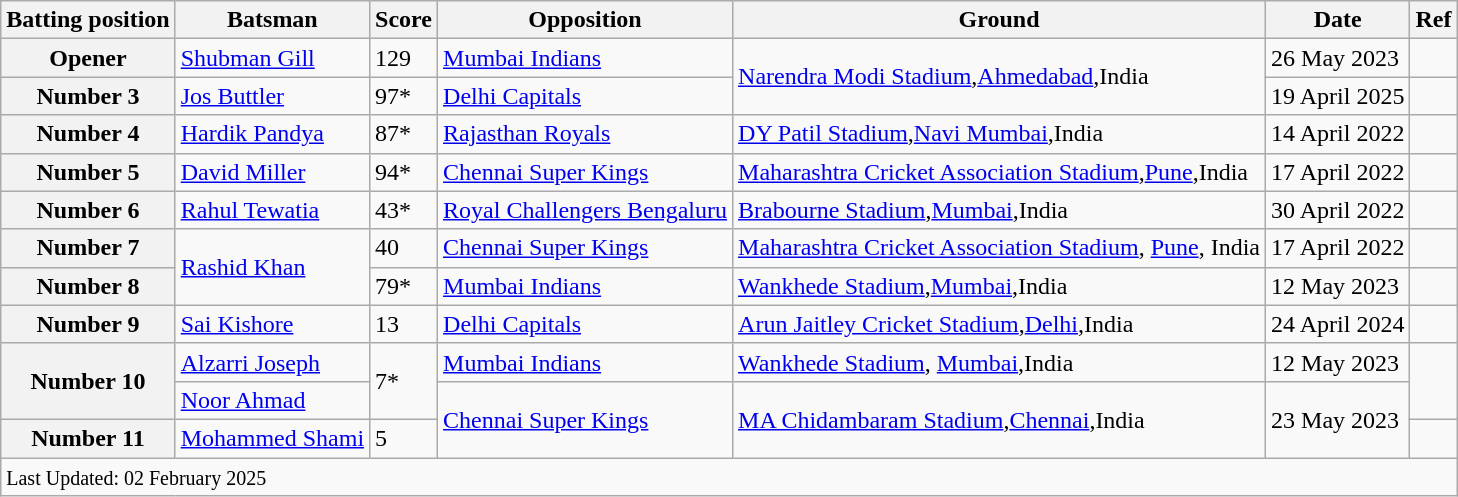<table class="wikitable sortable">
<tr>
<th scope="col">Batting position</th>
<th scope="col">Batsman</th>
<th scope="col">Score</th>
<th scope="col">Opposition</th>
<th scope="col">Ground</th>
<th scope="col">Date</th>
<th scope="col">Ref</th>
</tr>
<tr>
<th scope=row style=text-align:center;>Opener</th>
<td><a href='#'>Shubman Gill</a></td>
<td>129</td>
<td><a href='#'>Mumbai Indians</a></td>
<td rowspan="2"><a href='#'>Narendra Modi Stadium</a>,<a href='#'>Ahmedabad</a>,India</td>
<td>26 May 2023</td>
<td></td>
</tr>
<tr>
<th scope=row style=text-align:center;>Number 3</th>
<td><a href='#'>Jos Buttler</a></td>
<td>97*</td>
<td><a href='#'>Delhi Capitals</a></td>
<td>19 April 2025</td>
<td></td>
</tr>
<tr>
<th scope=row style=text-align:center;>Number 4</th>
<td><a href='#'>Hardik Pandya</a></td>
<td>87*</td>
<td><a href='#'>Rajasthan Royals</a></td>
<td><a href='#'>DY Patil Stadium</a>,<a href='#'>Navi Mumbai</a>,India</td>
<td>14 April 2022</td>
<td></td>
</tr>
<tr>
<th scope=row style=text-align:center;>Number 5</th>
<td><a href='#'>David Miller</a></td>
<td>94*</td>
<td><a href='#'>Chennai Super Kings</a></td>
<td><a href='#'>Maharashtra Cricket Association Stadium</a>,<a href='#'>Pune</a>,India</td>
<td>17 April 2022</td>
<td></td>
</tr>
<tr>
<th scope=row style=text-align:center;>Number 6</th>
<td><a href='#'>Rahul Tewatia</a></td>
<td>43*</td>
<td><a href='#'>Royal Challengers Bengaluru</a></td>
<td><a href='#'>Brabourne Stadium</a>,<a href='#'>Mumbai</a>,India</td>
<td>30 April 2022</td>
<td></td>
</tr>
<tr>
<th scope=row style=text-align:center;>Number 7</th>
<td rowspan="2"><a href='#'>Rashid Khan</a></td>
<td>40</td>
<td><a href='#'>Chennai Super Kings</a></td>
<td><a href='#'>Maharashtra Cricket Association Stadium</a>, <a href='#'>Pune</a>, India</td>
<td>17 April 2022</td>
<td></td>
</tr>
<tr>
<th scope="row" style="text-align:center;">Number 8</th>
<td>79*</td>
<td><a href='#'>Mumbai Indians</a></td>
<td><a href='#'>Wankhede Stadium</a>,<a href='#'>Mumbai</a>,India</td>
<td>12 May 2023</td>
<td></td>
</tr>
<tr>
<th scope=row style=text-align:center;>Number 9</th>
<td><a href='#'>Sai Kishore</a></td>
<td>13</td>
<td><a href='#'>Delhi Capitals</a></td>
<td><a href='#'>Arun Jaitley Cricket Stadium</a>,<a href='#'>Delhi</a>,India</td>
<td>24 April 2024</td>
<td></td>
</tr>
<tr>
<th rowspan="2" scope="row" style="text-align:center;">Number 10</th>
<td><a href='#'>Alzarri Joseph</a></td>
<td rowspan="2">7*</td>
<td><a href='#'>Mumbai Indians</a></td>
<td><a href='#'>Wankhede Stadium</a>, <a href='#'>Mumbai</a>,India</td>
<td>12 May 2023</td>
<td rowspan="2"></td>
</tr>
<tr>
<td><a href='#'>Noor Ahmad</a></td>
<td rowspan="2"><a href='#'>Chennai Super Kings</a></td>
<td rowspan="2"><a href='#'>MA Chidambaram Stadium</a>,<a href='#'>Chennai</a>,India</td>
<td rowspan="2">23 May 2023</td>
</tr>
<tr>
<th scope="row" style="text-align:center;">Number 11</th>
<td><a href='#'>Mohammed Shami</a></td>
<td>5</td>
<td></td>
</tr>
<tr>
<td colspan=7><small>Last Updated: 02 February 2025</small></td>
</tr>
</table>
